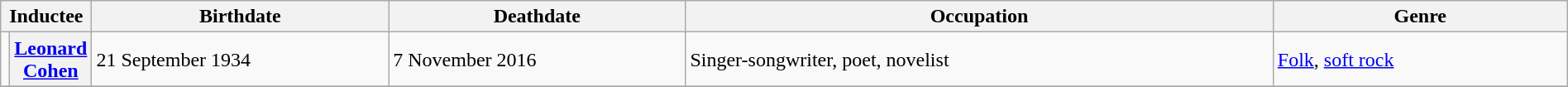<table class="wikitable" width="100%">
<tr>
<th colspan=2>Inductee</th>
<th width="20%">Birthdate</th>
<th width="20%">Deathdate</th>
<th width="40%">Occupation</th>
<th width="40%">Genre</th>
</tr>
<tr>
<td></td>
<th><a href='#'>Leonard Cohen</a></th>
<td>21 September 1934</td>
<td>7 November 2016</td>
<td>Singer-songwriter, poet, novelist</td>
<td><a href='#'>Folk</a>, <a href='#'>soft rock</a></td>
</tr>
<tr>
</tr>
</table>
